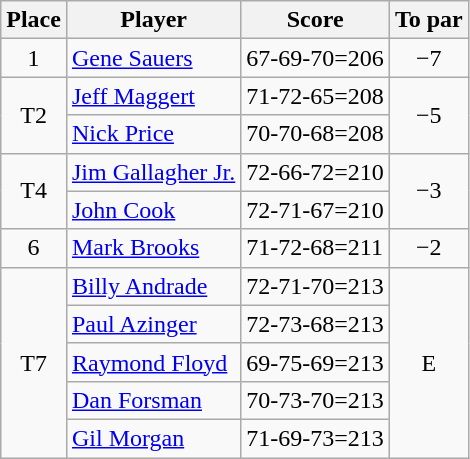<table class="wikitable">
<tr>
<th>Place</th>
<th>Player</th>
<th>Score</th>
<th>To par</th>
</tr>
<tr>
<td align=center>1</td>
<td> <a href='#'>Gene Sauers</a></td>
<td>67-69-70=206</td>
<td align=center>−7</td>
</tr>
<tr>
<td rowspan="2" align=center>T2</td>
<td> <a href='#'>Jeff Maggert</a></td>
<td align=center>71-72-65=208</td>
<td rowspan="2" align=center>−5</td>
</tr>
<tr>
<td> <a href='#'>Nick Price</a></td>
<td align=center>70-70-68=208</td>
</tr>
<tr>
<td rowspan="2" align=center>T4</td>
<td> <a href='#'>Jim Gallagher Jr.</a></td>
<td align=center>72-66-72=210</td>
<td rowspan="2" align=center>−3</td>
</tr>
<tr>
<td> <a href='#'>John Cook</a></td>
<td align=center>72-71-67=210</td>
</tr>
<tr>
<td align=center>6</td>
<td> <a href='#'>Mark Brooks</a></td>
<td>71-72-68=211</td>
<td align=center>−2</td>
</tr>
<tr>
<td rowspan="5" align=center>T7</td>
<td> <a href='#'>Billy Andrade</a></td>
<td align=center>72-71-70=213</td>
<td rowspan="5" align=center>E</td>
</tr>
<tr>
<td> <a href='#'>Paul Azinger</a></td>
<td align=center>72-73-68=213</td>
</tr>
<tr>
<td> <a href='#'>Raymond Floyd</a></td>
<td align=center>69-75-69=213</td>
</tr>
<tr>
<td> <a href='#'>Dan Forsman</a></td>
<td align=center>70-73-70=213</td>
</tr>
<tr>
<td> <a href='#'>Gil Morgan</a></td>
<td align=center>71-69-73=213</td>
</tr>
</table>
